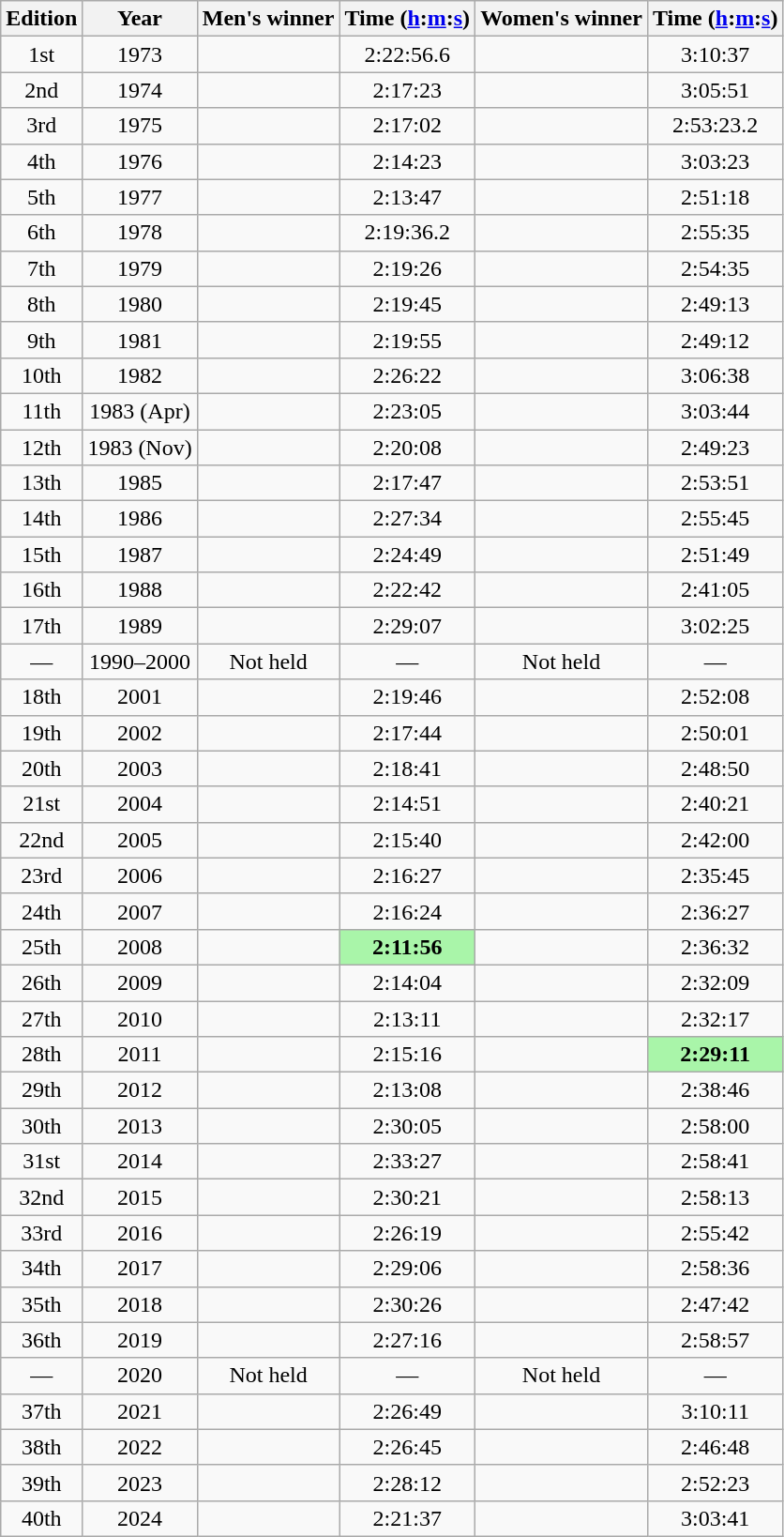<table class="wikitable sortable" style="text-align:center">
<tr>
<th class=unsortable>Edition</th>
<th>Year</th>
<th class=unsortable>Men's winner</th>
<th>Time (<a href='#'>h</a>:<a href='#'>m</a>:<a href='#'>s</a>)</th>
<th class=unsortable>Women's winner</th>
<th>Time (<a href='#'>h</a>:<a href='#'>m</a>:<a href='#'>s</a>)</th>
</tr>
<tr>
<td>1st</td>
<td>1973</td>
<td align=left></td>
<td>2:22:56.6</td>
<td align=left></td>
<td>3:10:37</td>
</tr>
<tr>
<td>2nd</td>
<td>1974</td>
<td align=left></td>
<td>2:17:23</td>
<td align=left></td>
<td>3:05:51</td>
</tr>
<tr>
<td>3rd</td>
<td>1975</td>
<td align=left></td>
<td>2:17:02</td>
<td align=left></td>
<td>2:53:23.2</td>
</tr>
<tr>
<td>4th</td>
<td>1976</td>
<td align=left></td>
<td>2:14:23</td>
<td align=left></td>
<td>3:03:23</td>
</tr>
<tr>
<td>5th</td>
<td>1977</td>
<td align=left></td>
<td>2:13:47</td>
<td align=left></td>
<td>2:51:18</td>
</tr>
<tr>
<td>6th</td>
<td>1978</td>
<td align=left></td>
<td>2:19:36.2</td>
<td align=left></td>
<td>2:55:35</td>
</tr>
<tr>
<td>7th</td>
<td>1979</td>
<td align=left></td>
<td>2:19:26</td>
<td align=left></td>
<td>2:54:35</td>
</tr>
<tr>
<td>8th</td>
<td>1980</td>
<td align=left></td>
<td>2:19:45</td>
<td align=left></td>
<td>2:49:13</td>
</tr>
<tr>
<td>9th</td>
<td>1981</td>
<td align=left></td>
<td>2:19:55</td>
<td align=left></td>
<td>2:49:12</td>
</tr>
<tr>
<td>10th</td>
<td>1982</td>
<td align=left></td>
<td>2:26:22</td>
<td align=left></td>
<td>3:06:38</td>
</tr>
<tr>
<td>11th</td>
<td>1983 (Apr)</td>
<td align=left></td>
<td>2:23:05</td>
<td align=left></td>
<td>3:03:44</td>
</tr>
<tr>
<td>12th</td>
<td>1983 (Nov)</td>
<td align=left></td>
<td>2:20:08</td>
<td align=left></td>
<td>2:49:23</td>
</tr>
<tr>
<td>13th</td>
<td>1985</td>
<td align=left></td>
<td>2:17:47</td>
<td align=left></td>
<td>2:53:51</td>
</tr>
<tr>
<td>14th</td>
<td>1986</td>
<td align=left></td>
<td>2:27:34</td>
<td align=left></td>
<td>2:55:45</td>
</tr>
<tr>
<td>15th</td>
<td>1987</td>
<td align=left></td>
<td>2:24:49</td>
<td align=left></td>
<td>2:51:49</td>
</tr>
<tr>
<td>16th</td>
<td>1988</td>
<td align=left></td>
<td>2:22:42</td>
<td align=left></td>
<td>2:41:05</td>
</tr>
<tr>
<td>17th</td>
<td>1989</td>
<td align=left></td>
<td>2:29:07</td>
<td align=left></td>
<td>3:02:25</td>
</tr>
<tr>
<td>—</td>
<td>1990–2000</td>
<td>Not held</td>
<td>—</td>
<td>Not held</td>
<td>—</td>
</tr>
<tr>
<td>18th</td>
<td>2001</td>
<td align=left></td>
<td>2:19:46</td>
<td align=left></td>
<td>2:52:08</td>
</tr>
<tr>
<td>19th</td>
<td>2002</td>
<td align=left></td>
<td>2:17:44</td>
<td align=left></td>
<td>2:50:01</td>
</tr>
<tr>
<td>20th</td>
<td>2003</td>
<td align=left></td>
<td>2:18:41</td>
<td align=left></td>
<td>2:48:50</td>
</tr>
<tr>
<td>21st</td>
<td>2004</td>
<td align=left></td>
<td>2:14:51</td>
<td align=left></td>
<td>2:40:21</td>
</tr>
<tr>
<td>22nd</td>
<td>2005</td>
<td align=left></td>
<td>2:15:40</td>
<td align=left></td>
<td>2:42:00</td>
</tr>
<tr>
<td>23rd</td>
<td>2006</td>
<td align=left></td>
<td>2:16:27</td>
<td align=left></td>
<td>2:35:45</td>
</tr>
<tr>
<td>24th</td>
<td>2007</td>
<td align=left></td>
<td>2:16:24</td>
<td align=left></td>
<td>2:36:27</td>
</tr>
<tr>
<td>25th</td>
<td>2008</td>
<td align=left></td>
<td bgcolor=#A9F5A9><strong>2:11:56</strong></td>
<td align=left></td>
<td>2:36:32</td>
</tr>
<tr>
<td>26th</td>
<td>2009</td>
<td align=left></td>
<td>2:14:04</td>
<td align=left></td>
<td>2:32:09</td>
</tr>
<tr>
<td>27th</td>
<td>2010</td>
<td align=left></td>
<td>2:13:11</td>
<td align=left></td>
<td>2:32:17</td>
</tr>
<tr>
<td>28th</td>
<td>2011</td>
<td align=left></td>
<td>2:15:16</td>
<td align=left></td>
<td bgcolor=#A9F5A9><strong>2:29:11</strong></td>
</tr>
<tr>
<td>29th</td>
<td>2012</td>
<td align=left></td>
<td>2:13:08</td>
<td align=left></td>
<td>2:38:46</td>
</tr>
<tr>
<td>30th</td>
<td>2013</td>
<td align=left></td>
<td>2:30:05</td>
<td align=left></td>
<td>2:58:00</td>
</tr>
<tr>
<td>31st</td>
<td>2014</td>
<td align=left></td>
<td>2:33:27</td>
<td align=left></td>
<td>2:58:41</td>
</tr>
<tr>
<td>32nd</td>
<td>2015</td>
<td align=left></td>
<td>2:30:21</td>
<td align=left></td>
<td>2:58:13</td>
</tr>
<tr>
<td>33rd</td>
<td>2016</td>
<td align=left></td>
<td>2:26:19</td>
<td align=left></td>
<td>2:55:42</td>
</tr>
<tr>
<td>34th</td>
<td>2017</td>
<td align=left></td>
<td>2:29:06</td>
<td align=left></td>
<td>2:58:36</td>
</tr>
<tr>
<td>35th</td>
<td>2018</td>
<td align=left></td>
<td>2:30:26</td>
<td align=left></td>
<td>2:47:42</td>
</tr>
<tr>
<td>36th</td>
<td>2019</td>
<td align=left></td>
<td>2:27:16</td>
<td align=left></td>
<td>2:58:57</td>
</tr>
<tr>
<td>—</td>
<td>2020</td>
<td>Not held</td>
<td>—</td>
<td>Not held</td>
<td>—</td>
</tr>
<tr>
<td>37th</td>
<td>2021</td>
<td align=left></td>
<td>2:26:49</td>
<td align=left></td>
<td>3:10:11</td>
</tr>
<tr>
<td>38th</td>
<td>2022</td>
<td align=left></td>
<td>2:26:45</td>
<td align=left></td>
<td>2:46:48</td>
</tr>
<tr>
<td>39th</td>
<td>2023</td>
<td align=left></td>
<td>2:28:12</td>
<td align=left></td>
<td>2:52:23</td>
</tr>
<tr>
<td>40th</td>
<td>2024</td>
<td align=left></td>
<td>2:21:37</td>
<td align=left></td>
<td>3:03:41</td>
</tr>
</table>
